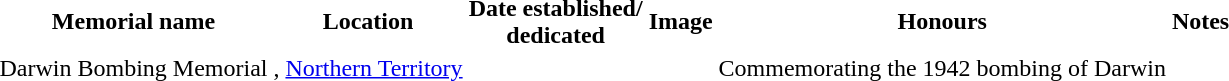<table>
<tr>
<th>Memorial name</th>
<th>Location</th>
<th>Date established/<br>dedicated</th>
<th>Image</th>
<th>Honours</th>
<th>Notes</th>
</tr>
<tr>
<td>Darwin Bombing Memorial</td>
<td>, <a href='#'>Northern Territory</a></td>
<td></td>
<td></td>
<td>Commemorating the 1942 bombing of Darwin</td>
<td></td>
</tr>
</table>
